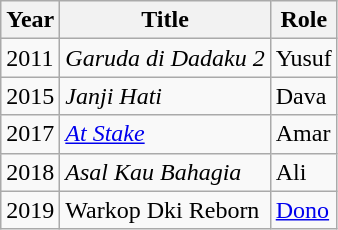<table class= "wikitable">
<tr>
<th>Year</th>
<th>Title</th>
<th>Role</th>
</tr>
<tr>
<td>2011</td>
<td><em>Garuda di Dadaku 2</em></td>
<td>Yusuf</td>
</tr>
<tr>
<td>2015</td>
<td><em>Janji Hati</em></td>
<td>Dava</td>
</tr>
<tr>
<td>2017</td>
<td><em><a href='#'>At Stake</a></em></td>
<td>Amar</td>
</tr>
<tr>
<td>2018</td>
<td><em>Asal Kau Bahagia</em></td>
<td>Ali</td>
</tr>
<tr>
<td>2019</td>
<td>Warkop Dki Reborn</td>
<td><a href='#'>Dono</a></td>
</tr>
</table>
